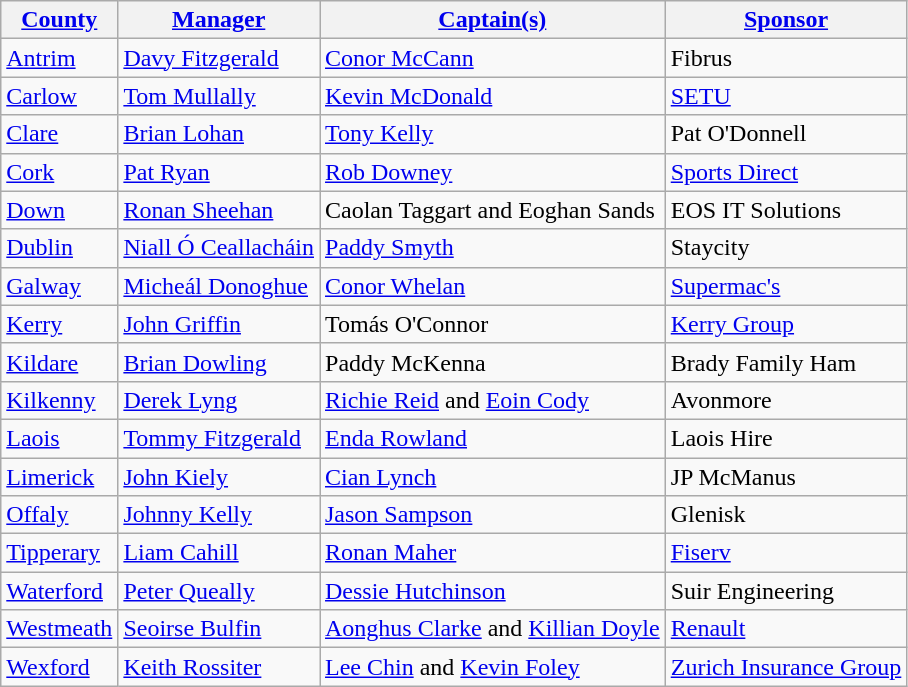<table class="wikitable">
<tr>
<th><a href='#'>County</a></th>
<th><a href='#'>Manager</a></th>
<th><a href='#'>Captain(s)</a></th>
<th><a href='#'>Sponsor</a></th>
</tr>
<tr>
<td> <a href='#'>Antrim</a></td>
<td><a href='#'>Davy Fitzgerald</a></td>
<td><a href='#'>Conor McCann</a></td>
<td>Fibrus</td>
</tr>
<tr>
<td> <a href='#'>Carlow</a></td>
<td><a href='#'>Tom Mullally</a></td>
<td><a href='#'>Kevin McDonald</a></td>
<td><a href='#'>SETU</a></td>
</tr>
<tr>
<td> <a href='#'>Clare</a></td>
<td><a href='#'>Brian Lohan</a></td>
<td><a href='#'>Tony Kelly</a></td>
<td>Pat O'Donnell</td>
</tr>
<tr>
<td> <a href='#'>Cork</a></td>
<td><a href='#'>Pat Ryan</a></td>
<td><a href='#'>Rob Downey</a></td>
<td><a href='#'>Sports Direct</a></td>
</tr>
<tr>
<td> <a href='#'>Down</a></td>
<td><a href='#'>Ronan Sheehan</a></td>
<td>Caolan Taggart and Eoghan Sands</td>
<td>EOS IT Solutions</td>
</tr>
<tr>
<td> <a href='#'>Dublin</a></td>
<td><a href='#'>Niall Ó Ceallacháin</a></td>
<td><a href='#'>Paddy Smyth</a></td>
<td>Staycity</td>
</tr>
<tr>
<td> <a href='#'>Galway</a></td>
<td><a href='#'>Micheál Donoghue</a></td>
<td><a href='#'>Conor Whelan</a></td>
<td><a href='#'>Supermac's</a></td>
</tr>
<tr>
<td> <a href='#'>Kerry</a></td>
<td><a href='#'>John Griffin</a></td>
<td>Tomás O'Connor</td>
<td><a href='#'>Kerry Group</a></td>
</tr>
<tr>
<td> <a href='#'>Kildare</a></td>
<td><a href='#'>Brian Dowling</a></td>
<td>Paddy McKenna</td>
<td>Brady Family Ham</td>
</tr>
<tr>
<td> <a href='#'>Kilkenny</a></td>
<td><a href='#'>Derek Lyng</a></td>
<td><a href='#'>Richie Reid</a> and <a href='#'>Eoin Cody</a></td>
<td>Avonmore</td>
</tr>
<tr>
<td> <a href='#'>Laois</a></td>
<td><a href='#'>Tommy Fitzgerald</a></td>
<td><a href='#'>Enda Rowland</a></td>
<td>Laois Hire</td>
</tr>
<tr>
<td> <a href='#'>Limerick</a></td>
<td><a href='#'>John Kiely</a></td>
<td><a href='#'>Cian Lynch</a></td>
<td>JP McManus</td>
</tr>
<tr>
<td> <a href='#'>Offaly</a></td>
<td><a href='#'>Johnny Kelly</a></td>
<td><a href='#'>Jason Sampson</a></td>
<td>Glenisk</td>
</tr>
<tr>
<td> <a href='#'>Tipperary</a></td>
<td><a href='#'>Liam Cahill</a></td>
<td><a href='#'>Ronan Maher</a></td>
<td><a href='#'>Fiserv</a></td>
</tr>
<tr>
<td> <a href='#'>Waterford</a></td>
<td><a href='#'>Peter Queally</a></td>
<td><a href='#'>Dessie Hutchinson</a></td>
<td>Suir Engineering</td>
</tr>
<tr>
<td> <a href='#'>Westmeath</a></td>
<td><a href='#'>Seoirse Bulfin</a></td>
<td><a href='#'>Aonghus Clarke</a> and <a href='#'>Killian Doyle</a></td>
<td><a href='#'>Renault</a></td>
</tr>
<tr>
<td> <a href='#'>Wexford</a></td>
<td><a href='#'>Keith Rossiter</a></td>
<td><a href='#'>Lee Chin</a> and <a href='#'>Kevin Foley</a></td>
<td><a href='#'>Zurich Insurance Group</a></td>
</tr>
</table>
